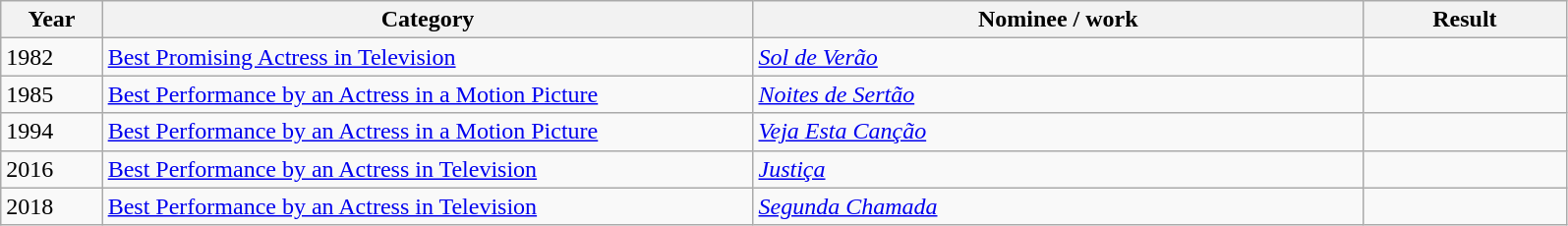<table class=wikitable>
<tr>
<th Width=5%>Year</th>
<th Width=32%>Category</th>
<th Width=30%>Nominee / work</th>
<th Width=10%>Result</th>
</tr>
<tr>
<td>1982</td>
<td><a href='#'>Best Promising Actress in Television</a></td>
<td><em><a href='#'>Sol de Verão</a></em></td>
<td></td>
</tr>
<tr>
<td>1985</td>
<td><a href='#'>Best Performance by an Actress in a Motion Picture</a></td>
<td><em><a href='#'>Noites de Sertão</a></em></td>
<td></td>
</tr>
<tr>
<td>1994</td>
<td><a href='#'>Best Performance by an Actress in a Motion Picture</a></td>
<td><em><a href='#'>Veja Esta Canção</a></em></td>
<td></td>
</tr>
<tr>
<td>2016</td>
<td><a href='#'>Best Performance by an Actress in Television</a></td>
<td><em><a href='#'>Justiça</a></em></td>
<td></td>
</tr>
<tr>
<td>2018</td>
<td><a href='#'>Best Performance by an Actress in Television</a></td>
<td><em><a href='#'>Segunda Chamada</a></em></td>
<td></td>
</tr>
</table>
